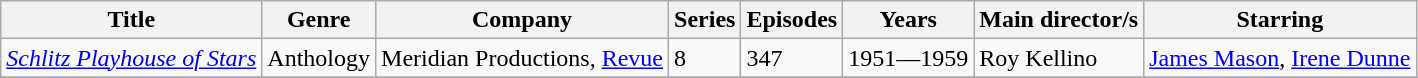<table class="wikitable unsortable">
<tr>
<th>Title</th>
<th>Genre</th>
<th>Company</th>
<th>Series</th>
<th>Episodes</th>
<th>Years</th>
<th>Main director/s</th>
<th>Starring</th>
</tr>
<tr>
<td><em><a href='#'>Schlitz Playhouse of Stars</a></em></td>
<td>Anthology</td>
<td>Meridian Productions, <a href='#'>Revue</a></td>
<td>8</td>
<td>347</td>
<td>1951—1959</td>
<td>Roy Kellino</td>
<td><a href='#'>James Mason</a>, <a href='#'>Irene Dunne</a></td>
</tr>
<tr>
</tr>
</table>
